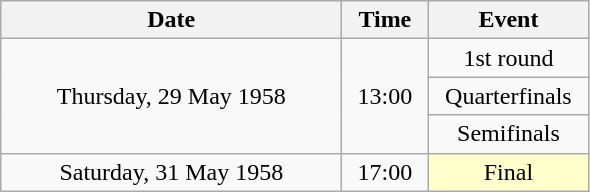<table class = "wikitable" style="text-align:center;">
<tr>
<th width=220>Date</th>
<th width=50>Time</th>
<th width=100>Event</th>
</tr>
<tr>
<td rowspan=3>Thursday, 29 May 1958</td>
<td rowspan=3>13:00</td>
<td>1st round</td>
</tr>
<tr>
<td>Quarterfinals</td>
</tr>
<tr>
<td>Semifinals</td>
</tr>
<tr>
<td>Saturday, 31 May 1958</td>
<td>17:00</td>
<td bgcolor=ffffcc>Final</td>
</tr>
</table>
